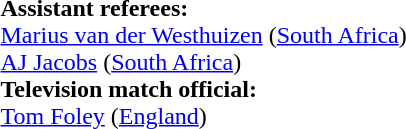<table style="width:100%">
<tr>
<td><br><strong>Assistant referees:</strong>
<br><a href='#'>Marius van der Westhuizen</a> (<a href='#'>South Africa</a>)
<br><a href='#'>AJ Jacobs</a> (<a href='#'>South Africa</a>)
<br><strong>Television match official:</strong>
<br><a href='#'>Tom Foley</a> (<a href='#'>England</a>)</td>
</tr>
</table>
